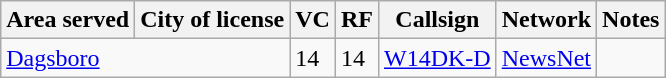<table class="sortable wikitable" style="margin: 1em 1em 1em 0; background: #f9f9f9;">
<tr>
<th>Area served</th>
<th>City of license</th>
<th>VC</th>
<th>RF</th>
<th>Callsign</th>
<th>Network</th>
<th class="unsortable">Notes</th>
</tr>
<tr style="vertical-align: top; text-align: left;">
<td colspan="2" rowspan="1"><a href='#'>Dagsboro</a></td>
<td>14</td>
<td>14</td>
<td><a href='#'>W14DK-D</a></td>
<td><a href='#'>NewsNet</a></td>
<td></td>
</tr>
</table>
